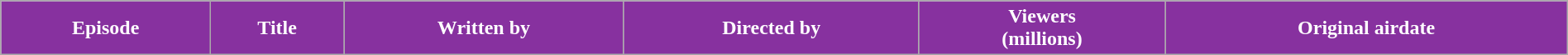<table class="wikitable plainrowheaders" style="width:100%;">
<tr style="color:#fff;">
<th style="background:#87319F;">Episode</th>
<th style="background:#87319F;">Title</th>
<th style="background:#87319F;">Written by</th>
<th style="background:#87319F;">Directed by</th>
<th style="background:#87319F;">Viewers<br>(millions)</th>
<th style="background:#87319F;">Original airdate<br>




</th>
</tr>
</table>
